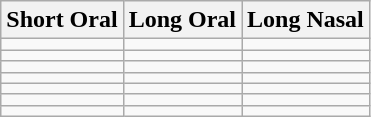<table class="wikitable" style="text-align: center;">
<tr>
<th>Short Oral</th>
<th>Long Oral</th>
<th>Long Nasal</th>
</tr>
<tr>
<td></td>
<td></td>
<td></td>
</tr>
<tr>
<td></td>
<td></td>
<td></td>
</tr>
<tr>
<td></td>
<td></td>
<td></td>
</tr>
<tr>
<td></td>
<td></td>
<td></td>
</tr>
<tr>
<td></td>
<td></td>
<td></td>
</tr>
<tr>
<td></td>
<td></td>
<td></td>
</tr>
<tr>
<td></td>
<td></td>
<td></td>
</tr>
</table>
